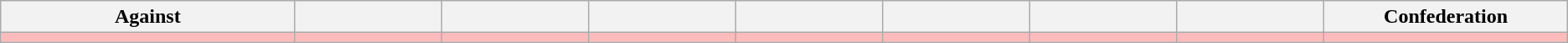<table class="wikitable sortable" style="text-align: center; font-size: 100%;">
<tr>
<th width=10%>Against</th>
<th width=5%></th>
<th width=5%></th>
<th width=5%></th>
<th width=5%></th>
<th width=5%></th>
<th width=5%></th>
<th width=5%></th>
<th width=8%>Confederation</th>
</tr>
<tr bgcolor="#ffbbbb">
<td></td>
<td></td>
<td></td>
<td></td>
<td></td>
<td></td>
<td></td>
<td></td>
<td></td>
</tr>
</table>
